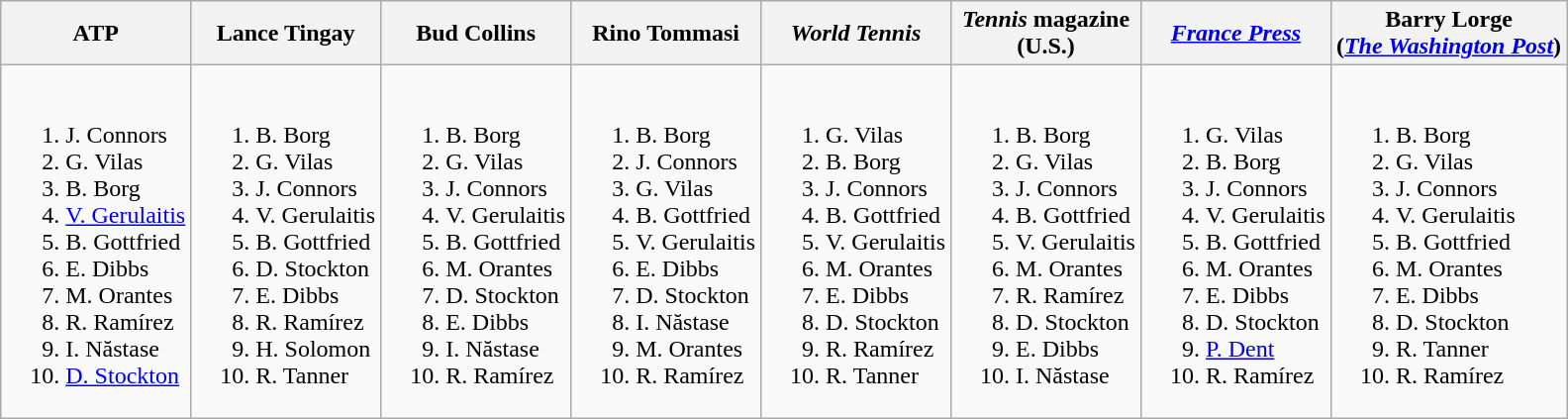<table class="wikitable">
<tr>
<th>ATP</th>
<th>Lance Tingay</th>
<th>Bud Collins</th>
<th>Rino Tommasi</th>
<th><em>World Tennis</em></th>
<th><em>Tennis</em> magazine<br>(U.S.)</th>
<th><a href='#'><em>France Press</em></a></th>
<th>Barry Lorge<br>(<em><a href='#'>The Washington Post</a></em>)</th>
</tr>
<tr style="vertical-align: top;">
<td style="white-space: nowrap;"><br><ol><li> J. Connors</li><li> G. Vilas</li><li> B. Borg</li><li> <a href='#'>V. Gerulaitis</a></li><li> B. Gottfried</li><li> E. Dibbs</li><li> M. Orantes</li><li> R. Ramírez</li><li> I. Năstase</li><li> <a href='#'>D. Stockton</a></li></ol></td>
<td style="white-space: nowrap;"><br><ol><li> B. Borg</li><li> G. Vilas</li><li> J. Connors</li><li> V. Gerulaitis</li><li> B. Gottfried</li><li> D. Stockton</li><li> E. Dibbs</li><li> R. Ramírez</li><li> H. Solomon</li><li> R. Tanner</li></ol></td>
<td style="white-space: nowrap;"><br><ol><li> B. Borg</li><li> G. Vilas</li><li> J. Connors</li><li> V. Gerulaitis</li><li> B. Gottfried</li><li> M. Orantes</li><li> D. Stockton</li><li> E. Dibbs</li><li> I. Năstase</li><li> R. Ramírez</li></ol></td>
<td style="white-space: nowrap;"><br><ol><li> B. Borg</li><li> J. Connors</li><li> G. Vilas</li><li> B. Gottfried</li><li> V. Gerulaitis</li><li> E. Dibbs</li><li> D. Stockton</li><li> I. Năstase</li><li> M. Orantes</li><li> R. Ramírez</li></ol></td>
<td style="white-space: nowrap;"><br><ol><li> G. Vilas</li><li> B. Borg</li><li> J. Connors</li><li> B. Gottfried</li><li> V. Gerulaitis</li><li> M. Orantes</li><li> E. Dibbs</li><li> D. Stockton</li><li> R. Ramírez</li><li> R. Tanner</li></ol></td>
<td style="white-space: nowrap;"><br><ol><li> B. Borg</li><li> G. Vilas</li><li> J. Connors</li><li> B. Gottfried</li><li> V. Gerulaitis</li><li> M. Orantes</li><li> R. Ramírez</li><li> D. Stockton</li><li> E. Dibbs</li><li> I. Năstase</li></ol></td>
<td style="white-space: nowrap;"><br><ol><li> G. Vilas</li><li> B. Borg</li><li> J. Connors</li><li> V. Gerulaitis</li><li> B. Gottfried</li><li> M. Orantes</li><li> E. Dibbs</li><li> D. Stockton</li><li> <a href='#'>P. Dent</a></li><li> R. Ramírez</li></ol></td>
<td style="white-space: nowrap;"><br><ol><li> B. Borg</li><li> G. Vilas</li><li> J. Connors</li><li> V. Gerulaitis</li><li> B. Gottfried</li><li> M. Orantes</li><li> E. Dibbs</li><li> D. Stockton</li><li> R. Tanner</li><li> R. Ramírez</li></ol></td>
</tr>
</table>
